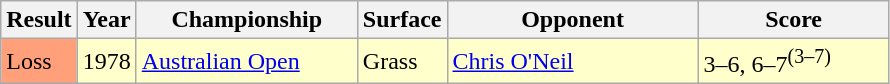<table class="sortable wikitable">
<tr>
<th>Result</th>
<th>Year</th>
<th style="width:140px">Championship</th>
<th style="width:50px">Surface</th>
<th style="width:160px">Opponent</th>
<th style="width:120px" class="unsortable">Score</th>
</tr>
<tr style="background:#ffc;">
<td style="background:#ffa07a;">Loss</td>
<td>1978</td>
<td><a href='#'>Australian Open</a></td>
<td>Grass</td>
<td> <a href='#'>Chris O'Neil</a></td>
<td>3–6, 6–7<sup>(3–7)</sup></td>
</tr>
</table>
